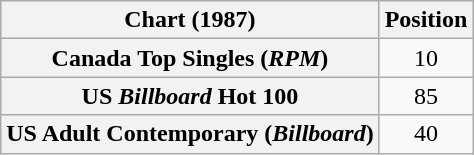<table class="wikitable sortable plainrowheaders" style="text-align:center">
<tr>
<th scope="col">Chart (1987)</th>
<th scope="col">Position</th>
</tr>
<tr>
<th scope="row">Canada Top Singles (<em>RPM</em>)</th>
<td>10</td>
</tr>
<tr>
<th scope="row">US <em>Billboard</em> Hot 100</th>
<td>85</td>
</tr>
<tr>
<th scope="row">US Adult Contemporary (<em>Billboard</em>)</th>
<td>40</td>
</tr>
</table>
